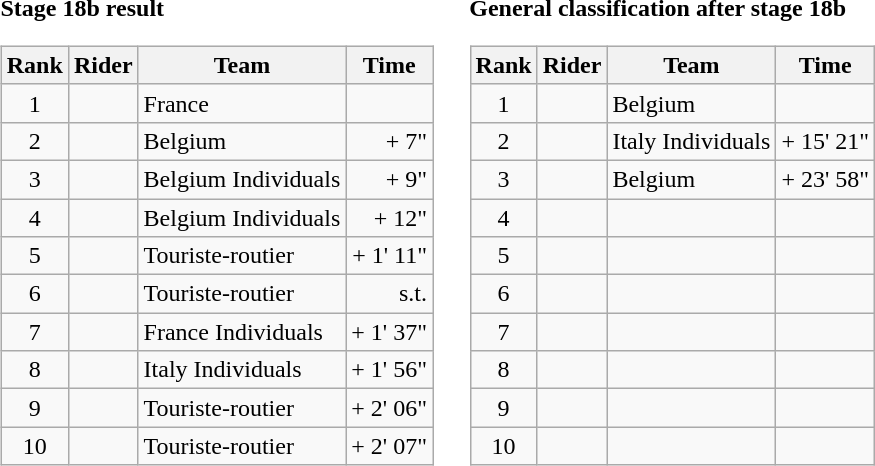<table>
<tr>
<td><strong>Stage 18b result</strong><br><table class="wikitable">
<tr>
<th scope="col">Rank</th>
<th scope="col">Rider</th>
<th scope="col">Team</th>
<th scope="col">Time</th>
</tr>
<tr>
<td style="text-align:center;">1</td>
<td></td>
<td>France</td>
<td style="text-align:right;"></td>
</tr>
<tr>
<td style="text-align:center;">2</td>
<td></td>
<td>Belgium</td>
<td style="text-align:right;">+ 7"</td>
</tr>
<tr>
<td style="text-align:center;">3</td>
<td></td>
<td>Belgium Individuals</td>
<td style="text-align:right;">+ 9"</td>
</tr>
<tr>
<td style="text-align:center;">4</td>
<td></td>
<td>Belgium Individuals</td>
<td style="text-align:right;">+ 12"</td>
</tr>
<tr>
<td style="text-align:center;">5</td>
<td></td>
<td>Touriste-routier</td>
<td style="text-align:right;">+ 1' 11"</td>
</tr>
<tr>
<td style="text-align:center;">6</td>
<td></td>
<td>Touriste-routier</td>
<td style="text-align:right;">s.t.</td>
</tr>
<tr>
<td style="text-align:center;">7</td>
<td></td>
<td>France Individuals</td>
<td style="text-align:right;">+ 1' 37"</td>
</tr>
<tr>
<td style="text-align:center;">8</td>
<td></td>
<td>Italy Individuals</td>
<td style="text-align:right;">+ 1' 56"</td>
</tr>
<tr>
<td style="text-align:center;">9</td>
<td></td>
<td>Touriste-routier</td>
<td style="text-align:right;">+ 2' 06"</td>
</tr>
<tr>
<td style="text-align:center;">10</td>
<td></td>
<td>Touriste-routier</td>
<td style="text-align:right;">+ 2' 07"</td>
</tr>
</table>
</td>
<td></td>
<td><strong>General classification after stage 18b</strong><br><table class="wikitable">
<tr>
<th scope="col">Rank</th>
<th scope="col">Rider</th>
<th scope="col">Team</th>
<th scope="col">Time</th>
</tr>
<tr>
<td style="text-align:center;">1</td>
<td></td>
<td>Belgium</td>
<td style="text-align:right;"></td>
</tr>
<tr>
<td style="text-align:center;">2</td>
<td></td>
<td>Italy Individuals</td>
<td style="text-align:right;">+ 15' 21"</td>
</tr>
<tr>
<td style="text-align:center;">3</td>
<td></td>
<td>Belgium</td>
<td style="text-align:right;">+ 23' 58"</td>
</tr>
<tr>
<td style="text-align:center;">4</td>
<td></td>
<td></td>
<td></td>
</tr>
<tr>
<td style="text-align:center;">5</td>
<td></td>
<td></td>
<td></td>
</tr>
<tr>
<td style="text-align:center;">6</td>
<td></td>
<td></td>
<td></td>
</tr>
<tr>
<td style="text-align:center;">7</td>
<td></td>
<td></td>
<td></td>
</tr>
<tr>
<td style="text-align:center;">8</td>
<td></td>
<td></td>
<td></td>
</tr>
<tr>
<td style="text-align:center;">9</td>
<td></td>
<td></td>
<td></td>
</tr>
<tr>
<td style="text-align:center;">10</td>
<td></td>
<td></td>
<td></td>
</tr>
</table>
</td>
</tr>
</table>
